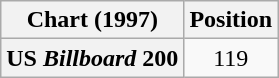<table class="wikitable plainrowheaders" style="text-align:center">
<tr>
<th scope="col">Chart (1997)</th>
<th scope="col">Position</th>
</tr>
<tr>
<th scope="row">US <em>Billboard</em> 200</th>
<td>119</td>
</tr>
</table>
